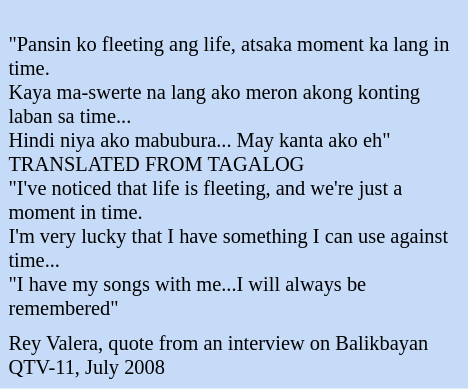<table class="toccolours" style="float: right; margin-left: 1em; margin-right: 1em; font-size: 85%; background:#c6dbf7; color:black; width:23em; max-width: 25%;" cellspacing="5">
<tr>
<td style="text-align: left;"><br>"Pansin ko fleeting ang life, atsaka moment ka lang in time.<br>Kaya ma-swerte na lang ako meron akong konting laban sa time...<br>Hindi niya ako mabubura... May kanta ako eh"<br>TRANSLATED FROM TAGALOG<br>"I've noticed that life is fleeting, and we're just a moment in time.<br>I'm very lucky that I have something I can use against time...<br>"I have my songs with me...I will always be remembered"</td>
</tr>
<tr>
<td style="text-align: left;">Rey Valera, quote from an interview on Balikbayan QTV-11, July 2008</td>
</tr>
</table>
